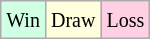<table class="wikitable">
<tr>
<td style="background:#d0ffe3;"><small>Win</small></td>
<td style="background:#ffd;"><small>Draw</small></td>
<td style="background:#ffd0e3;"><small>Loss</small></td>
</tr>
</table>
